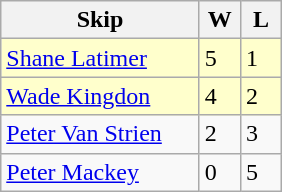<table class=wikitable>
<tr>
<th width=125>Skip</th>
<th width=20>W</th>
<th width=20>L</th>
</tr>
<tr bgcolor=#ffffcc>
<td><a href='#'>Shane Latimer</a></td>
<td>5</td>
<td>1</td>
</tr>
<tr bgcolor=#ffffcc>
<td><a href='#'>Wade Kingdon</a></td>
<td>4</td>
<td>2</td>
</tr>
<tr>
<td><a href='#'>Peter Van Strien</a></td>
<td>2</td>
<td>3</td>
</tr>
<tr>
<td><a href='#'>Peter Mackey</a></td>
<td>0</td>
<td>5</td>
</tr>
</table>
